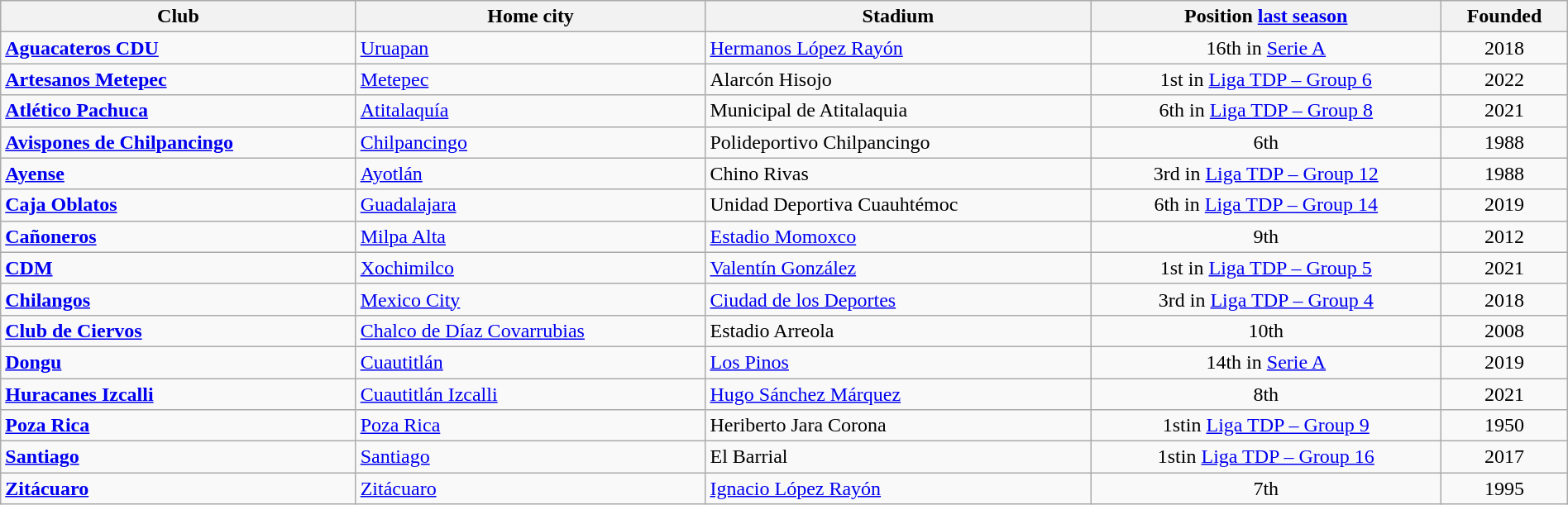<table class="wikitable" width=100% style="font-size:100%">
<tr>
<th>Club</th>
<th>Home city</th>
<th>Stadium</th>
<th>Position <a href='#'>last season</a></th>
<th>Founded</th>
</tr>
<tr>
<td style="text-align:left;"><strong><a href='#'>Aguacateros CDU</a></strong></td>
<td><a href='#'>Uruapan</a></td>
<td><a href='#'>Hermanos López Rayón</a></td>
<td align=center>16th in <a href='#'>Serie A</a></td>
<td align=center>2018</td>
</tr>
<tr>
<td style="text-align:left;"><strong><a href='#'>Artesanos Metepec</a></strong></td>
<td><a href='#'>Metepec</a></td>
<td>Alarcón Hisojo</td>
<td align=center>1st in <a href='#'>Liga TDP – Group 6</a></td>
<td align=center>2022</td>
</tr>
<tr>
<td style="text-align:left;"><strong><a href='#'>Atlético Pachuca</a></strong></td>
<td><a href='#'>Atitalaquía</a></td>
<td>Municipal de Atitalaquia</td>
<td align=center>6th in <a href='#'>Liga TDP – Group 8</a></td>
<td align=center>2021</td>
</tr>
<tr>
<td style="text-align:left;"><strong><a href='#'>Avispones de Chilpancingo</a></strong></td>
<td><a href='#'>Chilpancingo</a></td>
<td>Polideportivo Chilpancingo</td>
<td align=center>6th</td>
<td align=center>1988</td>
</tr>
<tr>
<td style="text-align:left;"><strong><a href='#'>Ayense</a></strong></td>
<td><a href='#'>Ayotlán</a></td>
<td>Chino Rivas</td>
<td align=center>3rd in <a href='#'>Liga TDP – Group 12</a></td>
<td align=center>1988</td>
</tr>
<tr>
<td style="text-align:left;"><strong><a href='#'>Caja Oblatos</a></strong></td>
<td><a href='#'>Guadalajara</a></td>
<td>Unidad Deportiva Cuauhtémoc</td>
<td align=center>6th in <a href='#'>Liga TDP – Group 14</a></td>
<td align=center>2019</td>
</tr>
<tr>
<td style="text-align:left;"><strong><a href='#'>Cañoneros</a></strong></td>
<td><a href='#'>Milpa Alta</a></td>
<td><a href='#'>Estadio Momoxco</a></td>
<td align=center>9th</td>
<td align=center>2012</td>
</tr>
<tr>
<td style="text-align:left;"><strong><a href='#'>CDM</a></strong></td>
<td><a href='#'>Xochimilco</a></td>
<td><a href='#'>Valentín González</a></td>
<td align=center>1st in <a href='#'>Liga TDP – Group 5</a></td>
<td align=center>2021</td>
</tr>
<tr>
<td style="text-align:left;"><strong><a href='#'>Chilangos</a></strong></td>
<td><a href='#'>Mexico City</a></td>
<td><a href='#'>Ciudad de los Deportes</a></td>
<td align=center>3rd in <a href='#'>Liga TDP – Group 4</a></td>
<td align=center>2018</td>
</tr>
<tr>
<td style="text-align:left;"><strong><a href='#'>Club de Ciervos</a></strong></td>
<td><a href='#'>Chalco de Díaz Covarrubias</a></td>
<td>Estadio Arreola</td>
<td align=center>10th</td>
<td align=center>2008</td>
</tr>
<tr>
<td style="text-align:left;"><strong><a href='#'>Dongu</a></strong></td>
<td><a href='#'>Cuautitlán</a></td>
<td><a href='#'>Los Pinos</a></td>
<td align=center>14th in <a href='#'>Serie A</a></td>
<td align=center>2019</td>
</tr>
<tr>
<td style="text-align:left;"><strong><a href='#'>Huracanes Izcalli</a></strong></td>
<td><a href='#'>Cuautitlán Izcalli</a></td>
<td><a href='#'>Hugo Sánchez Márquez</a></td>
<td align=center>8th</td>
<td align=center>2021</td>
</tr>
<tr>
<td style="text-align:left;"><strong><a href='#'>Poza Rica</a></strong></td>
<td><a href='#'>Poza Rica</a></td>
<td>Heriberto Jara Corona</td>
<td align=center>1stin <a href='#'>Liga TDP – Group 9</a></td>
<td align=center>1950</td>
</tr>
<tr>
<td style="text-align:left;"><strong><a href='#'>Santiago</a></strong></td>
<td><a href='#'>Santiago</a></td>
<td>El Barrial</td>
<td align=center>1stin <a href='#'>Liga TDP – Group 16</a></td>
<td align=center>2017</td>
</tr>
<tr>
<td style="text-align:left;"><strong><a href='#'>Zitácuaro</a></strong></td>
<td><a href='#'>Zitácuaro</a></td>
<td><a href='#'>Ignacio López Rayón</a></td>
<td align=center>7th</td>
<td align=center>1995</td>
</tr>
</table>
